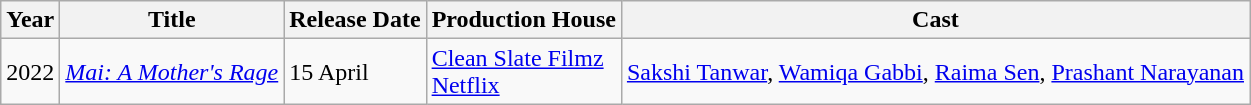<table class="wikitable sortable">
<tr>
<th>Year</th>
<th>Title</th>
<th>Release Date</th>
<th>Production House</th>
<th>Cast</th>
</tr>
<tr>
<td>2022</td>
<td><em><a href='#'>Mai: A Mother's Rage</a></em></td>
<td>15 April</td>
<td><a href='#'>Clean Slate Filmz</a><br><a href='#'>Netflix</a></td>
<td><a href='#'>Sakshi Tanwar</a>, <a href='#'>Wamiqa Gabbi</a>, <a href='#'>Raima Sen</a>, <a href='#'>Prashant Narayanan</a></td>
</tr>
</table>
